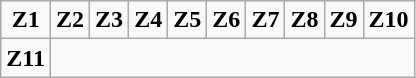<table class="wikitable" style="text-align: center;">
<tr valign="top">
<td><strong>Z1</strong><br></td>
<td><strong>Z2</strong><br></td>
<td><strong>Z3</strong><br></td>
<td><strong>Z4</strong><br></td>
<td><strong>Z5</strong><br></td>
<td><strong>Z6</strong><br></td>
<td><strong>Z7</strong><br></td>
<td><strong>Z8</strong><br></td>
<td><strong>Z9</strong><br></td>
<td><strong>Z10</strong><br></td>
</tr>
<tr valign="top">
<td><strong>Z11</strong><br></td>
</tr>
</table>
